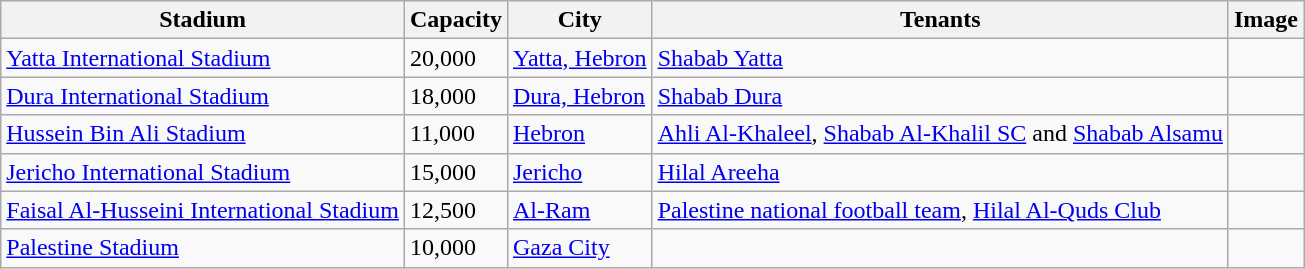<table class="wikitable sortable">
<tr>
<th>Stadium</th>
<th>Capacity</th>
<th>City</th>
<th>Tenants</th>
<th>Image</th>
</tr>
<tr>
<td><a href='#'>Yatta International Stadium</a></td>
<td>20,000</td>
<td><a href='#'>Yatta, Hebron</a></td>
<td><a href='#'>Shabab Yatta</a></td>
<td></td>
</tr>
<tr>
<td><a href='#'>Dura International Stadium</a></td>
<td>18,000</td>
<td><a href='#'>Dura, Hebron</a></td>
<td><a href='#'>Shabab Dura</a></td>
<td></td>
</tr>
<tr>
<td><a href='#'>Hussein Bin Ali Stadium</a></td>
<td>11,000</td>
<td><a href='#'>Hebron</a></td>
<td><a href='#'>Ahli Al-Khaleel</a>, <a href='#'>Shabab Al-Khalil SC</a> and <a href='#'>Shabab Alsamu</a></td>
<td></td>
</tr>
<tr>
<td><a href='#'>Jericho International Stadium</a></td>
<td>15,000</td>
<td><a href='#'>Jericho</a></td>
<td><a href='#'>Hilal Areeha</a></td>
<td></td>
</tr>
<tr>
<td><a href='#'>Faisal Al-Husseini International Stadium</a></td>
<td>12,500</td>
<td><a href='#'>Al-Ram</a></td>
<td><a href='#'>Palestine national football team</a>, <a href='#'>Hilal Al-Quds Club</a></td>
<td></td>
</tr>
<tr>
<td><a href='#'>Palestine Stadium</a></td>
<td>10,000</td>
<td><a href='#'>Gaza City</a></td>
<td></td>
<td></td>
</tr>
</table>
